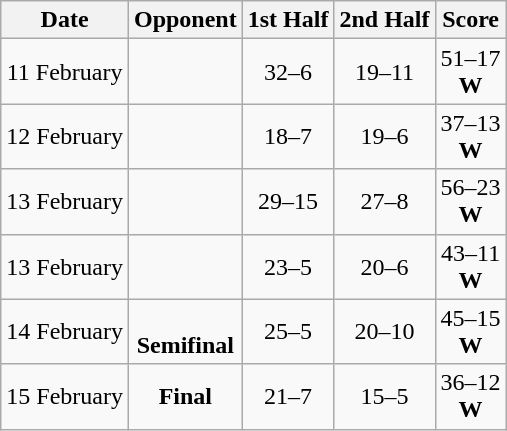<table class="wikitable" style="text-align:center;">
<tr>
<th>Date</th>
<th>Opponent</th>
<th>1st Half</th>
<th>2nd Half</th>
<th>Score</th>
</tr>
<tr>
<td>11 February</td>
<td></td>
<td>32–6</td>
<td>19–11</td>
<td>51–17<br><strong>W</strong></td>
</tr>
<tr>
<td>12 February</td>
<td></td>
<td>18–7</td>
<td>19–6</td>
<td>37–13<br><strong>W</strong></td>
</tr>
<tr>
<td>13 February</td>
<td></td>
<td>29–15</td>
<td>27–8</td>
<td>56–23<br><strong>W</strong></td>
</tr>
<tr>
<td>13 February</td>
<td></td>
<td>23–5</td>
<td>20–6</td>
<td>43–11<br><strong>W</strong></td>
</tr>
<tr>
<td>14 February</td>
<td><br><strong>Semifinal</strong></td>
<td>25–5</td>
<td>20–10</td>
<td>45–15<br><strong>W</strong></td>
</tr>
<tr>
<td>15 February</td>
<td><strong>Final</strong></td>
<td>21–7</td>
<td>15–5</td>
<td>36–12<br><strong>W</strong><br></td>
</tr>
</table>
